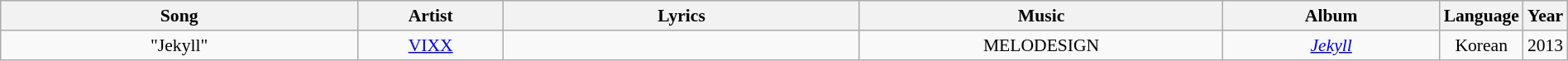<table class="wikitable sortable" style="margin:0.5em auto; clear:both; font-size:.9em; text-align:center; width:100%">
<tr>
<th style="width:25%">Song</th>
<th style="width:10%">Artist</th>
<th class="unsortable" style="width:25%">Lyrics</th>
<th class="unsortable" style="width:25%">Music</th>
<th style="width:25%">Album</th>
<th style="width:25%">Language</th>
<th style="width:25%">Year</th>
</tr>
<tr>
<td>"Jekyll"</td>
<td><a href='#'>VIXX</a></td>
<td></td>
<td>MELODESIGN</td>
<td><em><a href='#'>Jekyll</a></em></td>
<td>Korean</td>
<td>2013</td>
</tr>
</table>
